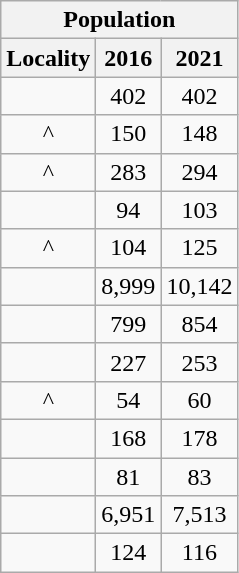<table class="wikitable" style="text-align:center;">
<tr>
<th colspan="3" style="text-align:center;  font-weight:bold">Population</th>
</tr>
<tr>
<th style="text-align:center; background:  font-weight:bold">Locality</th>
<th style="text-align:center; background:  font-weight:bold"><strong>2016</strong></th>
<th style="text-align:center; background:  font-weight:bold"><strong>2021</strong></th>
</tr>
<tr>
<td></td>
<td>402</td>
<td>402</td>
</tr>
<tr>
<td>^</td>
<td>150</td>
<td>148</td>
</tr>
<tr>
<td>^</td>
<td>283</td>
<td>294</td>
</tr>
<tr>
<td></td>
<td>94</td>
<td>103</td>
</tr>
<tr>
<td>^</td>
<td>104</td>
<td>125</td>
</tr>
<tr>
<td></td>
<td>8,999</td>
<td>10,142</td>
</tr>
<tr>
<td></td>
<td>799</td>
<td>854</td>
</tr>
<tr>
<td></td>
<td>227</td>
<td>253</td>
</tr>
<tr>
<td>^</td>
<td>54</td>
<td>60</td>
</tr>
<tr>
<td></td>
<td>168</td>
<td>178</td>
</tr>
<tr>
<td></td>
<td>81</td>
<td>83</td>
</tr>
<tr>
<td></td>
<td>6,951</td>
<td>7,513</td>
</tr>
<tr>
<td></td>
<td>124</td>
<td>116</td>
</tr>
</table>
